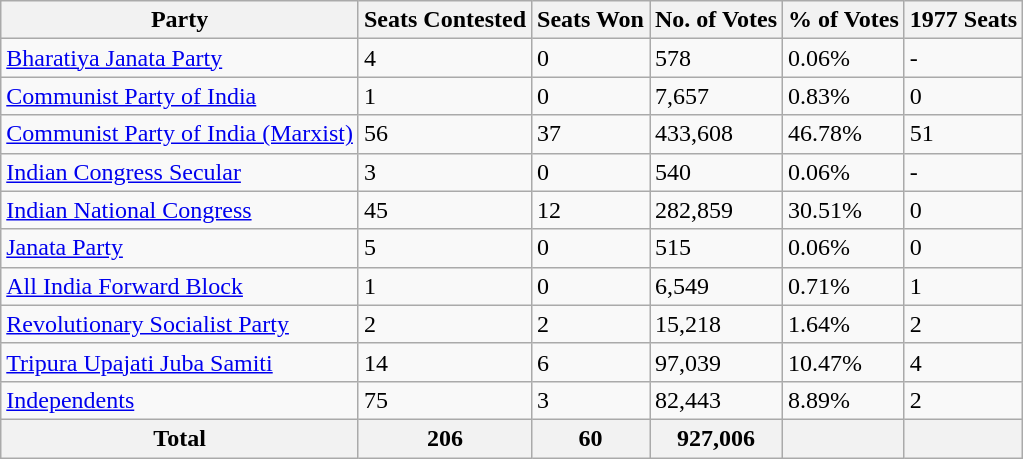<table class="wikitable sortable">
<tr>
<th>Party</th>
<th>Seats Contested</th>
<th>Seats Won</th>
<th>No. of Votes</th>
<th>% of Votes</th>
<th>1977 Seats</th>
</tr>
<tr>
<td><a href='#'>Bharatiya Janata Party</a></td>
<td>4</td>
<td>0</td>
<td>578</td>
<td>0.06%</td>
<td>-</td>
</tr>
<tr>
<td><a href='#'>Communist Party of India</a></td>
<td>1</td>
<td>0</td>
<td>7,657</td>
<td>0.83%</td>
<td>0</td>
</tr>
<tr>
<td><a href='#'>Communist Party of India (Marxist)</a></td>
<td>56</td>
<td>37</td>
<td>433,608</td>
<td>46.78%</td>
<td>51</td>
</tr>
<tr>
<td><a href='#'>Indian Congress Secular</a></td>
<td>3</td>
<td>0</td>
<td>540</td>
<td>0.06%</td>
<td>-</td>
</tr>
<tr>
<td><a href='#'>Indian National Congress</a></td>
<td>45</td>
<td>12</td>
<td>282,859</td>
<td>30.51%</td>
<td>0</td>
</tr>
<tr>
<td><a href='#'>Janata Party</a></td>
<td>5</td>
<td>0</td>
<td>515</td>
<td>0.06%</td>
<td>0</td>
</tr>
<tr>
<td><a href='#'>All India Forward Block</a></td>
<td>1</td>
<td>0</td>
<td>6,549</td>
<td>0.71%</td>
<td>1</td>
</tr>
<tr>
<td><a href='#'>Revolutionary Socialist Party</a></td>
<td>2</td>
<td>2</td>
<td>15,218</td>
<td>1.64%</td>
<td>2</td>
</tr>
<tr>
<td><a href='#'>Tripura Upajati Juba Samiti</a></td>
<td>14</td>
<td>6</td>
<td>97,039</td>
<td>10.47%</td>
<td>4</td>
</tr>
<tr>
<td><a href='#'>Independents</a></td>
<td>75</td>
<td>3</td>
<td>82,443</td>
<td>8.89%</td>
<td>2</td>
</tr>
<tr>
<th>Total</th>
<th>206</th>
<th>60</th>
<th>927,006</th>
<th></th>
<th></th>
</tr>
</table>
